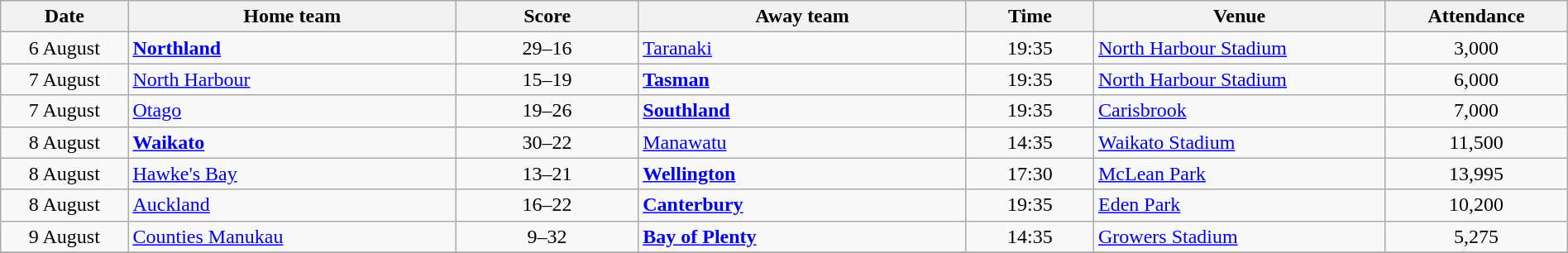<table class="wikitable" width=100%>
<tr>
<th width=7%>Date</th>
<th width=18%>Home team</th>
<th width=10%>Score</th>
<th width=18%>Away team</th>
<th width=7%>Time</th>
<th width=16%>Venue</th>
<th width=10%>Attendance</th>
</tr>
<tr>
<td style="text-align:center">6 August</td>
<td><strong><a href='#'>Northland</a></strong></td>
<td style="text-align:center">29–16</td>
<td><a href='#'>Taranaki</a></td>
<td style="text-align:center">19:35</td>
<td><a href='#'>North Harbour Stadium</a></td>
<td style="text-align:center">3,000</td>
</tr>
<tr>
<td style="text-align:center">7 August</td>
<td><a href='#'>North Harbour</a></td>
<td style="text-align:center">15–19</td>
<td><strong><a href='#'>Tasman</a></strong></td>
<td style="text-align:center">19:35</td>
<td><a href='#'>North Harbour Stadium</a></td>
<td style="text-align:center">6,000</td>
</tr>
<tr>
<td style="text-align:center">7 August</td>
<td><a href='#'>Otago</a></td>
<td style="text-align:center">19–26</td>
<td><strong><a href='#'>Southland</a></strong></td>
<td style="text-align:center">19:35</td>
<td><a href='#'>Carisbrook</a></td>
<td style="text-align:center">7,000</td>
</tr>
<tr>
<td style="text-align:center">8 August</td>
<td><strong><a href='#'>Waikato</a></strong></td>
<td style="text-align:center">30–22</td>
<td><a href='#'>Manawatu</a></td>
<td style="text-align:center">14:35</td>
<td><a href='#'>Waikato Stadium</a></td>
<td style="text-align:center">11,500</td>
</tr>
<tr>
<td style="text-align:center">8 August</td>
<td><a href='#'>Hawke's Bay</a></td>
<td style="text-align:center">13–21</td>
<td><strong><a href='#'>Wellington</a></strong></td>
<td style="text-align:center">17:30</td>
<td><a href='#'>McLean Park</a></td>
<td style="text-align:center">13,995</td>
</tr>
<tr>
<td style="text-align:center">8 August</td>
<td><a href='#'>Auckland</a></td>
<td style="text-align:center">16–22</td>
<td><strong><a href='#'>Canterbury</a></strong></td>
<td style="text-align:center">19:35</td>
<td><a href='#'>Eden Park</a></td>
<td style="text-align:center">10,200</td>
</tr>
<tr>
<td style="text-align:center">9 August</td>
<td><a href='#'>Counties Manukau</a></td>
<td style="text-align:center">9–32</td>
<td><strong><a href='#'>Bay of Plenty</a></strong></td>
<td style="text-align:center">14:35</td>
<td><a href='#'>Growers Stadium</a></td>
<td style="text-align:center">5,275</td>
</tr>
<tr>
</tr>
</table>
